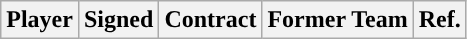<table class="wikitable sortable sortable" style="text-align: center;">
<tr>
<th>Player</th>
<th>Signed</th>
<th>Contract</th>
<th>Former Team</th>
<th>Ref.</th>
</tr>
</table>
